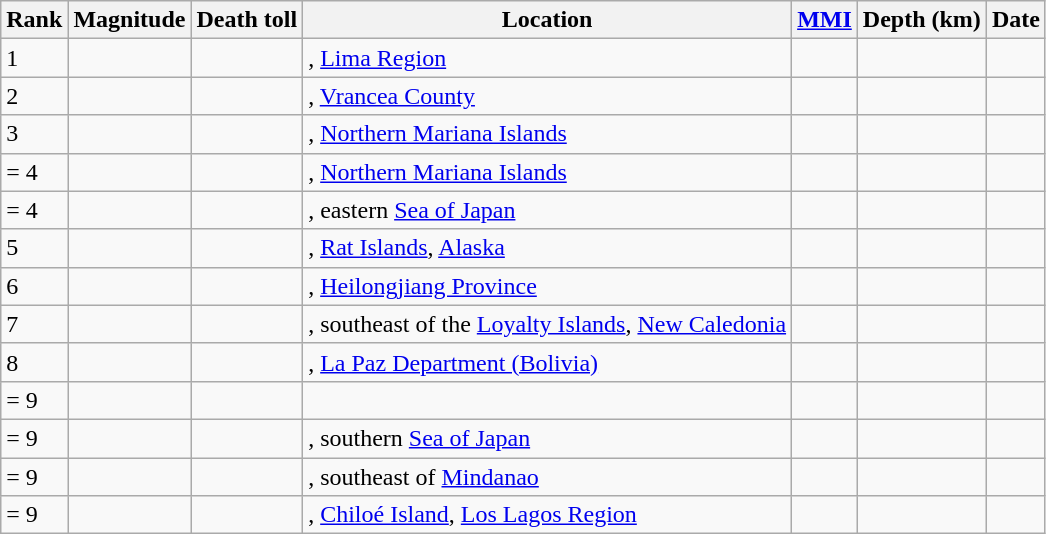<table class="sortable wikitable" style="font-size:100%;">
<tr>
<th>Rank</th>
<th>Magnitude</th>
<th>Death toll</th>
<th>Location</th>
<th><a href='#'>MMI</a></th>
<th>Depth (km)</th>
<th>Date</th>
</tr>
<tr>
<td>1</td>
<td></td>
<td></td>
<td>, <a href='#'>Lima Region</a></td>
<td></td>
<td></td>
<td></td>
</tr>
<tr>
<td>2</td>
<td></td>
<td></td>
<td>, <a href='#'>Vrancea County</a></td>
<td></td>
<td></td>
<td></td>
</tr>
<tr>
<td>3</td>
<td></td>
<td></td>
<td>, <a href='#'>Northern Mariana Islands</a></td>
<td></td>
<td></td>
<td></td>
</tr>
<tr>
<td>= 4</td>
<td></td>
<td></td>
<td>, <a href='#'>Northern Mariana Islands</a></td>
<td></td>
<td></td>
<td></td>
</tr>
<tr>
<td>= 4</td>
<td></td>
<td></td>
<td>, eastern <a href='#'>Sea of Japan</a></td>
<td></td>
<td></td>
<td></td>
</tr>
<tr>
<td>5</td>
<td></td>
<td></td>
<td>, <a href='#'>Rat Islands</a>, <a href='#'>Alaska</a></td>
<td></td>
<td></td>
<td></td>
</tr>
<tr>
<td>6</td>
<td></td>
<td></td>
<td>, <a href='#'>Heilongjiang Province</a></td>
<td></td>
<td></td>
<td></td>
</tr>
<tr>
<td>7</td>
<td></td>
<td></td>
<td>, southeast of the <a href='#'>Loyalty Islands</a>, <a href='#'>New Caledonia</a></td>
<td></td>
<td></td>
<td></td>
</tr>
<tr>
<td>8</td>
<td></td>
<td></td>
<td>, <a href='#'>La Paz Department (Bolivia)</a></td>
<td></td>
<td></td>
<td></td>
</tr>
<tr>
<td>= 9</td>
<td></td>
<td></td>
<td></td>
<td></td>
<td></td>
<td></td>
</tr>
<tr>
<td>= 9</td>
<td></td>
<td></td>
<td>, southern <a href='#'>Sea of Japan</a></td>
<td></td>
<td></td>
<td></td>
</tr>
<tr>
<td>= 9</td>
<td></td>
<td></td>
<td>, southeast of <a href='#'>Mindanao</a></td>
<td></td>
<td></td>
<td></td>
</tr>
<tr>
<td>= 9</td>
<td></td>
<td></td>
<td>, <a href='#'>Chiloé Island</a>, <a href='#'>Los Lagos Region</a></td>
<td></td>
<td></td>
<td></td>
</tr>
</table>
